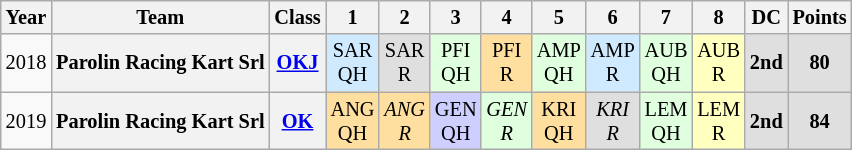<table class="wikitable" style="text-align:center; font-size:85%">
<tr>
<th>Year</th>
<th>Team</th>
<th>Class</th>
<th>1</th>
<th>2</th>
<th>3</th>
<th>4</th>
<th>5</th>
<th>6</th>
<th>7</th>
<th>8</th>
<th>DC</th>
<th>Points</th>
</tr>
<tr>
<td>2018</td>
<th nowrap>Parolin Racing Kart Srl</th>
<th><a href='#'>OKJ</a></th>
<td style="background:#CFEAFF;">SAR<br>QH<br></td>
<td style="background:#DFDFDF;">SAR<br>R<br></td>
<td style="background:#DFFFDF;">PFI<br>QH<br></td>
<td style="background:#FFDF9F;">PFI<br>R<br></td>
<td style="background:#DFFFDF;">AMP<br>QH<br></td>
<td style="background:#CFEAFF;">AMP<br>R<br></td>
<td style="background:#DFFFDF;">AUB<br>QH<br></td>
<td style="background:#FFFFBF;">AUB<br>R<br></td>
<th style="background:#DFDFDF;">2nd</th>
<th style="background:#DFDFDF;">80</th>
</tr>
<tr>
<td>2019</td>
<th nowrap>Parolin Racing Kart Srl</th>
<th><a href='#'>OK</a></th>
<td style="background:#FFDF9F;">ANG<br>QH<br></td>
<td style="background:#FFDF9F;"><em>ANG<br>R</em><br></td>
<td style="background:#CFCFFF;">GEN<br>QH<br></td>
<td style="background:#DFFFDF;"><em>GEN<br>R</em><br></td>
<td style="background:#FFDF9F;">KRI<br>QH<br></td>
<td style="background:#DFDFDF;"><em>KRI<br>R</em><br></td>
<td style="background:#DFFFDF;">LEM<br>QH<br></td>
<td style="background:#FFFFBF;">LEM<br>R<br></td>
<th style="background:#DFDFDF;">2nd</th>
<th style="background:#DFDFDF;">84</th>
</tr>
</table>
